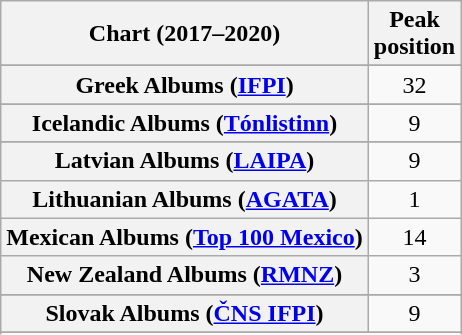<table class="wikitable sortable plainrowheaders" style="text-align:center">
<tr>
<th scope="col">Chart (2017–2020)</th>
<th scope="col">Peak<br>position</th>
</tr>
<tr>
</tr>
<tr>
</tr>
<tr>
</tr>
<tr>
</tr>
<tr>
</tr>
<tr>
</tr>
<tr>
</tr>
<tr>
</tr>
<tr>
</tr>
<tr>
</tr>
<tr>
</tr>
<tr>
<th scope="row">Greek Albums (<a href='#'>IFPI</a>)</th>
<td>32</td>
</tr>
<tr>
</tr>
<tr>
<th scope="row">Icelandic Albums (<a href='#'>Tónlistinn</a>)</th>
<td>9</td>
</tr>
<tr>
</tr>
<tr>
</tr>
<tr>
<th scope="row">Latvian Albums (<a href='#'>LAIPA</a>)</th>
<td>9</td>
</tr>
<tr>
<th scope="row">Lithuanian Albums (<a href='#'>AGATA</a>)</th>
<td>1</td>
</tr>
<tr>
<th scope="row">Mexican Albums (<a href='#'>Top 100 Mexico</a>)</th>
<td>14</td>
</tr>
<tr>
<th scope="row">New Zealand Albums (<a href='#'>RMNZ</a>)</th>
<td>3</td>
</tr>
<tr>
</tr>
<tr>
</tr>
<tr>
</tr>
<tr>
</tr>
<tr>
<th scope="row">Slovak Albums (<a href='#'>ČNS IFPI</a>)</th>
<td>9</td>
</tr>
<tr>
</tr>
<tr>
</tr>
<tr>
</tr>
<tr>
</tr>
<tr>
</tr>
<tr>
</tr>
<tr>
</tr>
</table>
